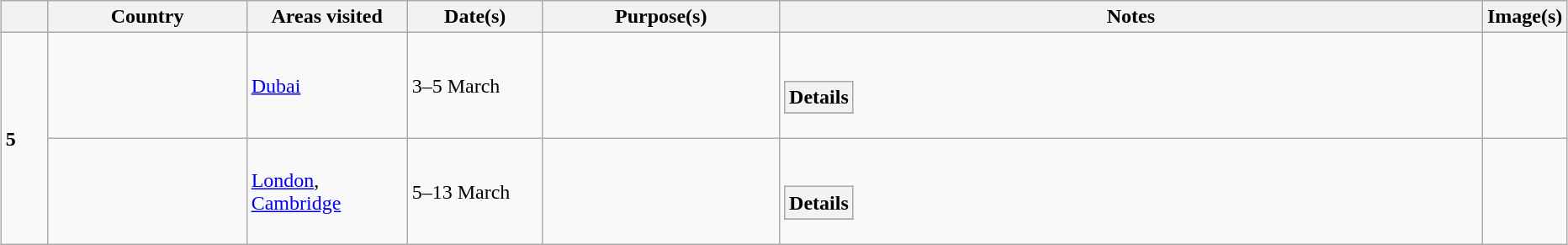<table class="wikitable outercollapse sortable" style="margin: 1em auto 1em auto">
<tr>
<th style="width: 3%;"></th>
<th width=150>Country</th>
<th width=120>Areas visited</th>
<th width=100>Date(s)</th>
<th width=180>Purpose(s)</th>
<th width=550>Notes</th>
<th>Image(s)</th>
</tr>
<tr>
<td rowspan="2"><strong>5</strong></td>
<td></td>
<td><a href='#'>Dubai</a></td>
<td>3–5 March</td>
<td></td>
<td><br><table class="wikitable collapsible innercollapse">
<tr>
<th>Details</th>
</tr>
<tr>
</tr>
</table>
</td>
<td></td>
</tr>
<tr>
<td></td>
<td><a href='#'>London</a>, <a href='#'>Cambridge</a></td>
<td>5–13 March</td>
<td></td>
<td><br><table class="wikitable collapsible innercollapse">
<tr>
<th>Details</th>
</tr>
<tr>
</tr>
</table>
</td>
<td></td>
</tr>
</table>
